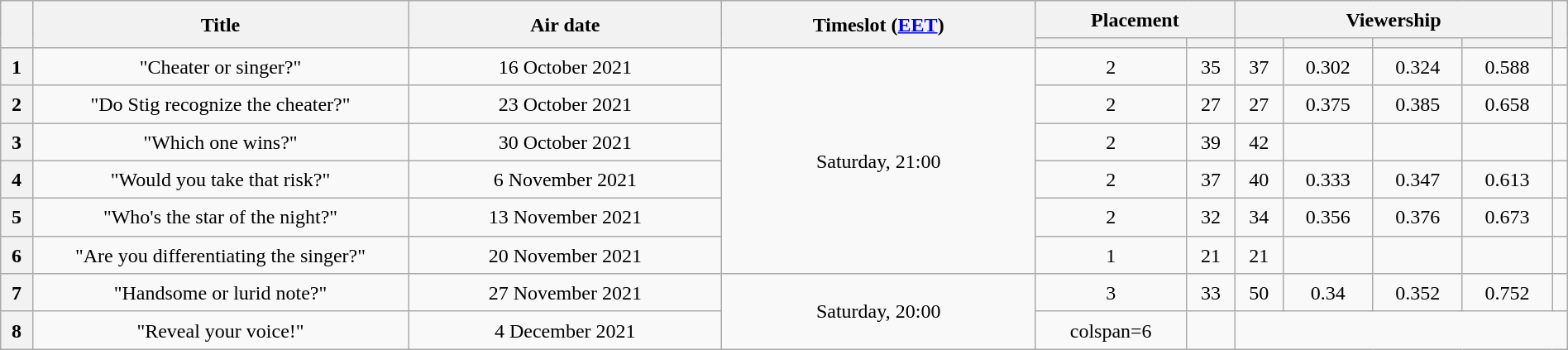<table class="sortable wikitable plainrowheaders mw-collapsible" style=" text-align:center; line-height:23px; width:100%;">
<tr>
<th rowspan=2 class="unsortable"></th>
<th rowspan=2 class="unsortable" width=24%>Title</th>
<th rowspan=2 class="unsortable" width=20%>Air date</th>
<th rowspan=2 class="unsortable" width=20%>Timeslot (<a href='#'>EET</a>)</th>
<th colspan=2>Placement</th>
<th colspan=4>Viewership</th>
<th rowspan=2 class="unsortable"></th>
</tr>
<tr>
<th class="unsortable"></th>
<th class="unsortable"></th>
<th class="unsortable"></th>
<th></th>
<th></th>
<th></th>
</tr>
<tr>
<th>1</th>
<td>"Cheater or singer?"</td>
<td>16 October 2021</td>
<td rowspan=6>Saturday, 21:00</td>
<td>2</td>
<td>35</td>
<td>37</td>
<td>0.302</td>
<td>0.324</td>
<td>0.588</td>
<td></td>
</tr>
<tr>
<th>2</th>
<td>"Do Stig recognize the cheater?"</td>
<td>23 October 2021</td>
<td>2</td>
<td>27</td>
<td>27</td>
<td>0.375</td>
<td>0.385</td>
<td>0.658</td>
<td></td>
</tr>
<tr>
<th>3</th>
<td>"Which one wins?"</td>
<td>30 October 2021</td>
<td>2</td>
<td>39</td>
<td>42</td>
<td></td>
<td></td>
<td></td>
<td></td>
</tr>
<tr>
<th>4</th>
<td>"Would you take that risk?"</td>
<td>6 November 2021</td>
<td>2</td>
<td>37</td>
<td>40</td>
<td>0.333</td>
<td>0.347</td>
<td>0.613</td>
<td></td>
</tr>
<tr>
<th>5</th>
<td>"Who's the star of the night?"</td>
<td>13 November 2021</td>
<td>2</td>
<td>32</td>
<td>34</td>
<td>0.356</td>
<td>0.376</td>
<td>0.673</td>
<td></td>
</tr>
<tr>
<th>6</th>
<td>"Are you differentiating the singer?"</td>
<td>20 November 2021</td>
<td>1</td>
<td>21</td>
<td>21</td>
<td></td>
<td></td>
<td></td>
<td></td>
</tr>
<tr>
<th>7</th>
<td>"Handsome or lurid note?"</td>
<td>27 November 2021</td>
<td rowspan =2>Saturday, 20:00</td>
<td>3</td>
<td>33</td>
<td>50</td>
<td>0.34</td>
<td>0.352</td>
<td>0.752</td>
<td></td>
</tr>
<tr>
<th>8</th>
<td>"Reveal your voice!"</td>
<td>4 December 2021</td>
<td>colspan=6 </td>
<td></td>
</tr>
</table>
